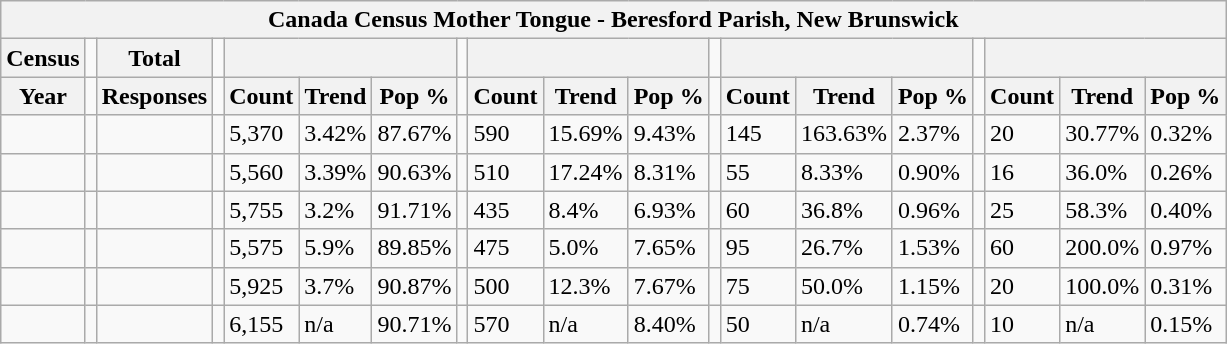<table class="wikitable">
<tr>
<th colspan="19">Canada Census Mother Tongue - Beresford Parish, New Brunswick</th>
</tr>
<tr>
<th>Census</th>
<td></td>
<th>Total</th>
<td colspan="1"></td>
<th colspan="3"></th>
<td colspan="1"></td>
<th colspan="3"></th>
<td colspan="1"></td>
<th colspan="3"></th>
<td colspan="1"></td>
<th colspan="3"></th>
</tr>
<tr>
<th>Year</th>
<td></td>
<th>Responses</th>
<td></td>
<th>Count</th>
<th>Trend</th>
<th>Pop %</th>
<td></td>
<th>Count</th>
<th>Trend</th>
<th>Pop %</th>
<td></td>
<th>Count</th>
<th>Trend</th>
<th>Pop %</th>
<td></td>
<th>Count</th>
<th>Trend</th>
<th>Pop %</th>
</tr>
<tr>
<td></td>
<td></td>
<td></td>
<td></td>
<td>5,370</td>
<td> 3.42%</td>
<td>87.67%</td>
<td></td>
<td>590</td>
<td> 15.69%</td>
<td>9.43%</td>
<td></td>
<td>145</td>
<td> 163.63%</td>
<td>2.37%</td>
<td></td>
<td>20</td>
<td> 30.77%</td>
<td>0.32%</td>
</tr>
<tr>
<td></td>
<td></td>
<td></td>
<td></td>
<td>5,560</td>
<td> 3.39%</td>
<td>90.63%</td>
<td></td>
<td>510</td>
<td> 17.24%</td>
<td>8.31%</td>
<td></td>
<td>55</td>
<td> 8.33%</td>
<td>0.90%</td>
<td></td>
<td>16</td>
<td> 36.0%</td>
<td>0.26%</td>
</tr>
<tr>
<td></td>
<td></td>
<td></td>
<td></td>
<td>5,755</td>
<td> 3.2%</td>
<td>91.71%</td>
<td></td>
<td>435</td>
<td> 8.4%</td>
<td>6.93%</td>
<td></td>
<td>60</td>
<td> 36.8%</td>
<td>0.96%</td>
<td></td>
<td>25</td>
<td> 58.3%</td>
<td>0.40%</td>
</tr>
<tr>
<td></td>
<td></td>
<td></td>
<td></td>
<td>5,575</td>
<td> 5.9%</td>
<td>89.85%</td>
<td></td>
<td>475</td>
<td> 5.0%</td>
<td>7.65%</td>
<td></td>
<td>95</td>
<td> 26.7%</td>
<td>1.53%</td>
<td></td>
<td>60</td>
<td> 200.0%</td>
<td>0.97%</td>
</tr>
<tr>
<td></td>
<td></td>
<td></td>
<td></td>
<td>5,925</td>
<td> 3.7%</td>
<td>90.87%</td>
<td></td>
<td>500</td>
<td> 12.3%</td>
<td>7.67%</td>
<td></td>
<td>75</td>
<td> 50.0%</td>
<td>1.15%</td>
<td></td>
<td>20</td>
<td> 100.0%</td>
<td>0.31%</td>
</tr>
<tr>
<td></td>
<td></td>
<td></td>
<td></td>
<td>6,155</td>
<td>n/a</td>
<td>90.71%</td>
<td></td>
<td>570</td>
<td>n/a</td>
<td>8.40%</td>
<td></td>
<td>50</td>
<td>n/a</td>
<td>0.74%</td>
<td></td>
<td>10</td>
<td>n/a</td>
<td>0.15%</td>
</tr>
</table>
